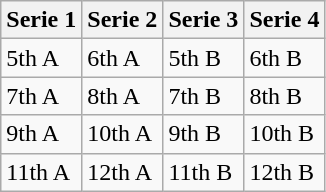<table class="wikitable">
<tr>
<th>Serie 1</th>
<th>Serie 2</th>
<th>Serie 3</th>
<th>Serie 4</th>
</tr>
<tr>
<td>5th A</td>
<td>6th A</td>
<td>5th B</td>
<td>6th B</td>
</tr>
<tr>
<td>7th A</td>
<td>8th A</td>
<td>7th B</td>
<td>8th B</td>
</tr>
<tr>
<td>9th A</td>
<td>10th A</td>
<td>9th B</td>
<td>10th B</td>
</tr>
<tr>
<td>11th A</td>
<td>12th A</td>
<td>11th B</td>
<td>12th B</td>
</tr>
</table>
